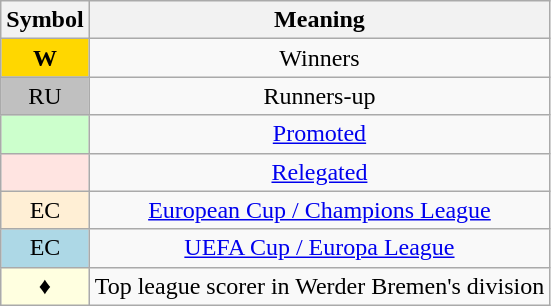<table class="wikitable" style="text-align:center">
<tr>
<th scope=col>Symbol</th>
<th scope=col>Meaning</th>
</tr>
<tr>
<td style=background:gold><span><strong>W</strong></span></td>
<td>Winners</td>
</tr>
<tr>
<td style=background:silver>RU</td>
<td>Runners-up</td>
</tr>
<tr>
<td style=background:#cfc></td>
<td><a href='#'>Promoted</a></td>
</tr>
<tr>
<td style=background:MistyRose></td>
<td><a href='#'>Relegated</a></td>
</tr>
<tr>
<td style=background:PapayaWhip>EC</td>
<td><a href='#'>European Cup / Champions League</a></td>
</tr>
<tr>
<td style=background:lightblue>EC</td>
<td><a href='#'>UEFA Cup / Europa League</a></td>
</tr>
<tr>
<td style=background:lightyellow>♦</td>
<td>Top league scorer in Werder Bremen's division</td>
</tr>
</table>
